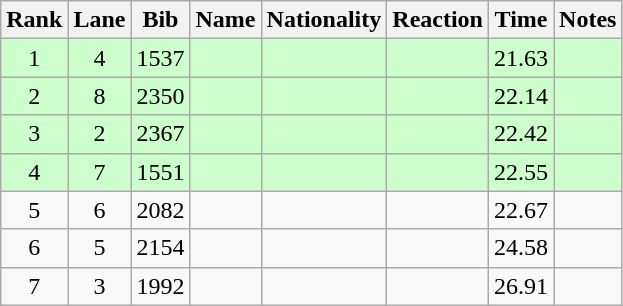<table class="wikitable sortable" style="text-align:center">
<tr>
<th>Rank</th>
<th>Lane</th>
<th>Bib</th>
<th>Name</th>
<th>Nationality</th>
<th>Reaction</th>
<th>Time</th>
<th>Notes</th>
</tr>
<tr bgcolor=ccffcc>
<td>1</td>
<td>4</td>
<td>1537</td>
<td align=left></td>
<td align=left></td>
<td></td>
<td>21.63</td>
<td><strong></strong></td>
</tr>
<tr bgcolor=ccffcc>
<td>2</td>
<td>8</td>
<td>2350</td>
<td align=left></td>
<td align=left></td>
<td></td>
<td>22.14</td>
<td><strong></strong></td>
</tr>
<tr bgcolor=ccffcc>
<td>3</td>
<td>2</td>
<td>2367</td>
<td align=left></td>
<td align=left></td>
<td></td>
<td>22.42</td>
<td><strong></strong></td>
</tr>
<tr bgcolor=ccffcc>
<td>4</td>
<td>7</td>
<td>1551</td>
<td align=left></td>
<td align=left></td>
<td></td>
<td>22.55</td>
<td><strong></strong></td>
</tr>
<tr>
<td>5</td>
<td>6</td>
<td>2082</td>
<td align=left></td>
<td align=left></td>
<td></td>
<td>22.67</td>
<td></td>
</tr>
<tr>
<td>6</td>
<td>5</td>
<td>2154</td>
<td align=left></td>
<td align=left></td>
<td></td>
<td>24.58</td>
<td></td>
</tr>
<tr>
<td>7</td>
<td>3</td>
<td>1992</td>
<td align=left></td>
<td align=left></td>
<td></td>
<td>26.91</td>
<td></td>
</tr>
</table>
